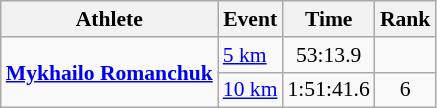<table class=wikitable style="font-size:90%;">
<tr>
<th>Athlete</th>
<th>Event</th>
<th>Time</th>
<th>Rank</th>
</tr>
<tr style="text-align:center">
<td style="text-align:left" rowspan=2><strong><a href='#'>Mykhailo Romanchuk</a></strong></td>
<td style="text-align:left"><a href='#'>5 km</a></td>
<td>53:13.9</td>
<td></td>
</tr>
<tr style="text-align:center">
<td style="text-align:left"><a href='#'>10 km</a></td>
<td>1:51:41.6</td>
<td>6</td>
</tr>
</table>
